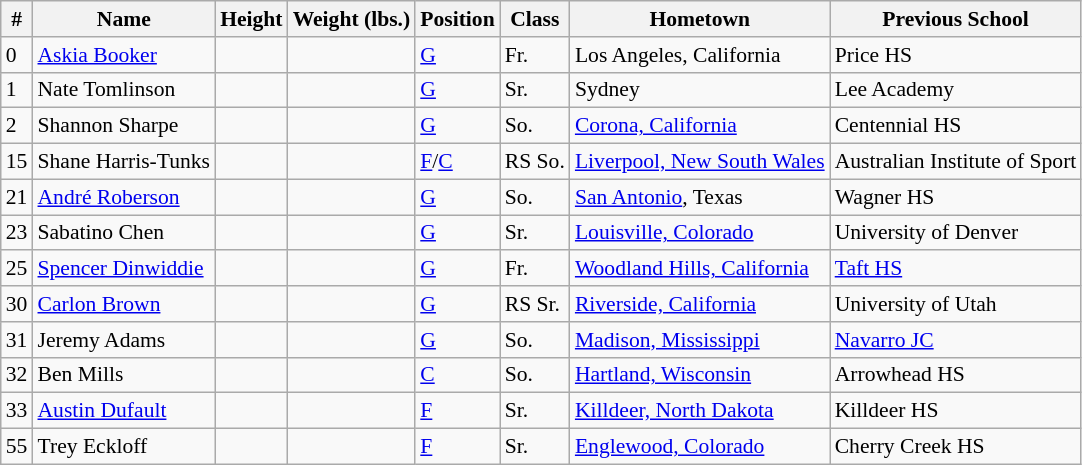<table class="wikitable" style="font-size: 90%">
<tr>
<th>#</th>
<th>Name</th>
<th>Height</th>
<th>Weight (lbs.)</th>
<th>Position</th>
<th>Class</th>
<th>Hometown</th>
<th>Previous School</th>
</tr>
<tr>
<td>0</td>
<td><a href='#'>Askia Booker</a></td>
<td></td>
<td></td>
<td><a href='#'>G</a></td>
<td>Fr.</td>
<td>Los Angeles, California</td>
<td>Price HS</td>
</tr>
<tr>
<td>1</td>
<td>Nate Tomlinson</td>
<td></td>
<td></td>
<td><a href='#'>G</a></td>
<td>Sr.</td>
<td>Sydney</td>
<td>Lee Academy</td>
</tr>
<tr>
<td>2</td>
<td>Shannon Sharpe</td>
<td></td>
<td></td>
<td><a href='#'>G</a></td>
<td>So.</td>
<td><a href='#'>Corona, California</a></td>
<td>Centennial HS</td>
</tr>
<tr>
<td>15</td>
<td>Shane Harris-Tunks</td>
<td></td>
<td></td>
<td><a href='#'>F</a>/<a href='#'>C</a></td>
<td>RS So.</td>
<td><a href='#'>Liverpool, New South Wales</a></td>
<td>Australian Institute of Sport</td>
</tr>
<tr>
<td>21</td>
<td><a href='#'>André Roberson</a></td>
<td></td>
<td></td>
<td><a href='#'>G</a></td>
<td>So.</td>
<td><a href='#'>San Antonio</a>, Texas</td>
<td>Wagner HS</td>
</tr>
<tr>
<td>23</td>
<td>Sabatino Chen</td>
<td></td>
<td></td>
<td><a href='#'>G</a></td>
<td>Sr.</td>
<td><a href='#'>Louisville, Colorado</a></td>
<td>University of Denver</td>
</tr>
<tr>
<td>25</td>
<td><a href='#'>Spencer Dinwiddie</a></td>
<td></td>
<td></td>
<td><a href='#'>G</a></td>
<td>Fr.</td>
<td><a href='#'>Woodland Hills, California</a></td>
<td><a href='#'>Taft HS</a></td>
</tr>
<tr>
<td>30</td>
<td><a href='#'>Carlon Brown</a></td>
<td></td>
<td></td>
<td><a href='#'>G</a></td>
<td>RS Sr.</td>
<td><a href='#'>Riverside, California</a></td>
<td>University of Utah</td>
</tr>
<tr>
<td>31</td>
<td>Jeremy Adams</td>
<td></td>
<td></td>
<td><a href='#'>G</a></td>
<td>So.</td>
<td><a href='#'>Madison, Mississippi</a></td>
<td><a href='#'>Navarro JC</a></td>
</tr>
<tr>
<td>32</td>
<td>Ben Mills</td>
<td></td>
<td></td>
<td><a href='#'>C</a></td>
<td>So.</td>
<td><a href='#'>Hartland, Wisconsin</a></td>
<td>Arrowhead HS</td>
</tr>
<tr>
<td>33</td>
<td><a href='#'>Austin Dufault</a></td>
<td></td>
<td></td>
<td><a href='#'>F</a></td>
<td>Sr.</td>
<td><a href='#'>Killdeer, North Dakota</a></td>
<td>Killdeer HS</td>
</tr>
<tr>
<td>55</td>
<td>Trey Eckloff</td>
<td></td>
<td></td>
<td><a href='#'>F</a></td>
<td>Sr.</td>
<td><a href='#'>Englewood, Colorado</a></td>
<td>Cherry Creek HS</td>
</tr>
</table>
